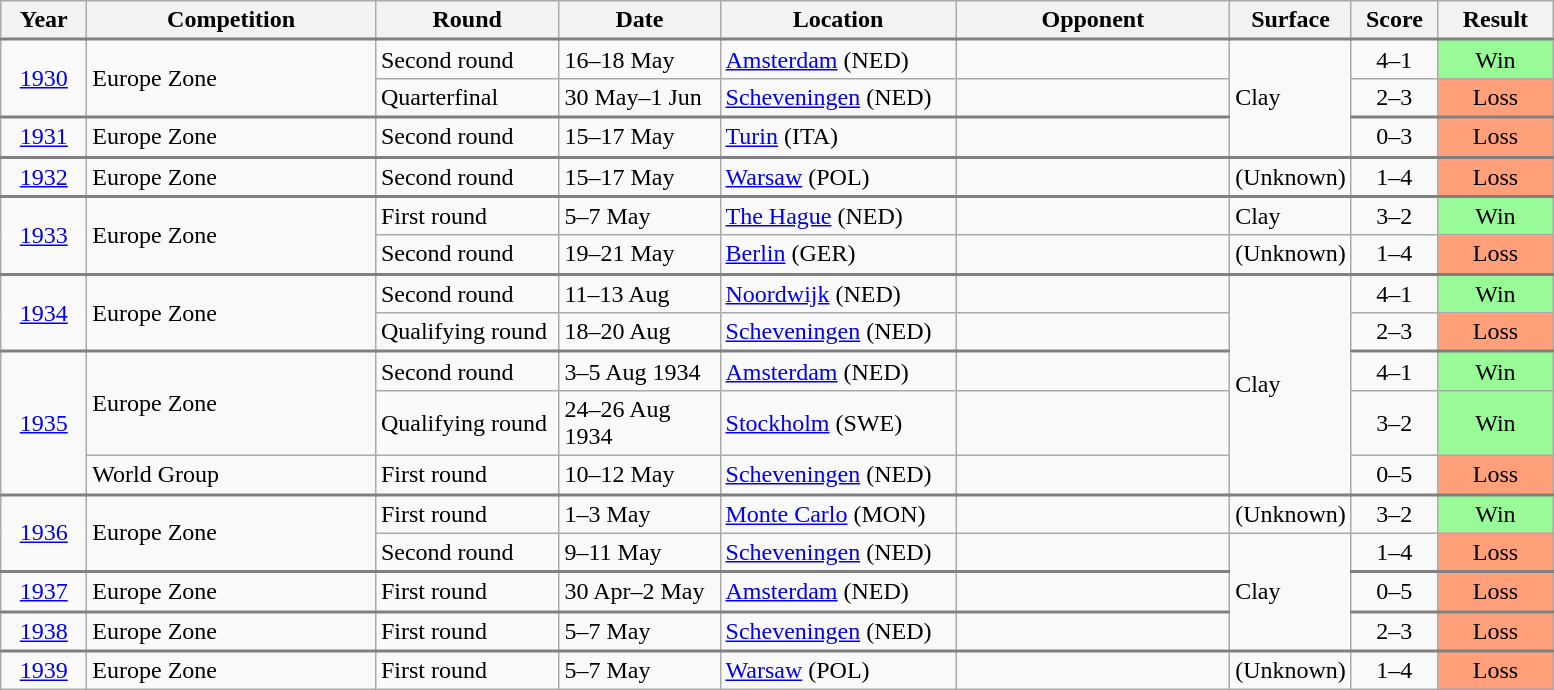<table class="wikitable collapsible collapsed">
<tr>
<th width="50">Year</th>
<th width="185">Competition</th>
<th width="115">Round</th>
<th width="100">Date</th>
<th width="150">Location</th>
<th width="175">Opponent</th>
<th width="70">Surface</th>
<th width="50">Score</th>
<th width="70">Result</th>
</tr>
<tr style="border-top:2px solid gray;">
<td align="center" rowspan="2"><a href='#'>1930</a></td>
<td rowspan="2">Europe Zone</td>
<td>Second round</td>
<td>16–18 May</td>
<td><a href='#'>Amsterdam</a> (NED)</td>
<td></td>
<td rowspan="3">Clay</td>
<td align="center">4–1</td>
<td align="center" bgcolor="#98FB98">Win</td>
</tr>
<tr>
<td>Quarterfinal</td>
<td>30 May–1 Jun</td>
<td><a href='#'>Scheveningen</a> (NED)</td>
<td></td>
<td align="center">2–3</td>
<td align="center" bgcolor="FFA07A">Loss</td>
</tr>
<tr style="border-top:2px solid gray;">
<td align="center"><a href='#'>1931</a></td>
<td>Europe Zone</td>
<td>Second round</td>
<td>15–17 May</td>
<td><a href='#'>Turin</a> (ITA)</td>
<td></td>
<td align="center">0–3</td>
<td align="center" bgcolor="FFA07A">Loss</td>
</tr>
<tr style="border-top:2px solid gray;">
<td align="center"><a href='#'>1932</a></td>
<td>Europe Zone</td>
<td>Second round</td>
<td>15–17 May</td>
<td><a href='#'>Warsaw</a> (POL)</td>
<td></td>
<td>(Unknown)</td>
<td align="center">1–4</td>
<td align="center" bgcolor="FFA07A">Loss</td>
</tr>
<tr style="border-top:2px solid gray;">
<td align="center" rowspan="2"><a href='#'>1933</a></td>
<td rowspan="2">Europe Zone</td>
<td>First round</td>
<td>5–7 May</td>
<td><a href='#'>The Hague</a> (NED)</td>
<td></td>
<td>Clay</td>
<td align="center">3–2</td>
<td align="center" bgcolor="#98FB98">Win</td>
</tr>
<tr>
<td>Second round</td>
<td>19–21 May</td>
<td><a href='#'>Berlin</a> (GER)</td>
<td></td>
<td>(Unknown)</td>
<td align="center">1–4</td>
<td align="center" bgcolor="FFA07A">Loss</td>
</tr>
<tr style="border-top:2px solid gray;">
<td align="center" rowspan="2"><a href='#'>1934</a></td>
<td rowspan="2">Europe Zone</td>
<td>Second round</td>
<td>11–13 Aug</td>
<td><a href='#'>Noordwijk</a> (NED)</td>
<td></td>
<td rowspan="5">Clay</td>
<td align="center">4–1</td>
<td align="center" bgcolor="#98FB98">Win</td>
</tr>
<tr>
<td>Qualifying round</td>
<td>18–20 Aug</td>
<td><a href='#'>Scheveningen</a> (NED)</td>
<td></td>
<td align="center">2–3</td>
<td align="center" bgcolor="FFA07A">Loss</td>
</tr>
<tr style="border-top:2px solid gray;">
<td align="center" rowspan="3"><a href='#'>1935</a></td>
<td rowspan="2">Europe Zone</td>
<td>Second round</td>
<td>3–5 Aug 1934</td>
<td><a href='#'>Amsterdam</a> (NED)</td>
<td></td>
<td align="center">4–1</td>
<td align="center" bgcolor="#98FB98">Win</td>
</tr>
<tr>
<td>Qualifying round</td>
<td>24–26 Aug 1934</td>
<td><a href='#'>Stockholm</a> (SWE)</td>
<td></td>
<td align="center">3–2</td>
<td align="center" bgcolor="#98FB98">Win</td>
</tr>
<tr>
<td>World Group</td>
<td>First round</td>
<td>10–12 May</td>
<td><a href='#'>Scheveningen</a> (NED)</td>
<td></td>
<td align="center">0–5</td>
<td align="center" bgcolor="FFA07A">Loss</td>
</tr>
<tr style="border-top:2px solid gray;">
<td align="center" rowspan="2"><a href='#'>1936</a></td>
<td rowspan="2">Europe Zone</td>
<td>First round</td>
<td>1–3 May</td>
<td><a href='#'>Monte Carlo</a> (MON)</td>
<td></td>
<td>(Unknown)</td>
<td align="center">3–2</td>
<td align="center" bgcolor="#98FB98">Win</td>
</tr>
<tr>
<td>Second round</td>
<td>9–11 May</td>
<td><a href='#'>Scheveningen</a> (NED)</td>
<td></td>
<td rowspan="3">Clay</td>
<td align="center">1–4</td>
<td align="center" bgcolor="FFA07A">Loss</td>
</tr>
<tr style="border-top:2px solid gray;">
<td align="center"><a href='#'>1937</a></td>
<td>Europe Zone</td>
<td>First round</td>
<td>30 Apr–2 May</td>
<td><a href='#'>Amsterdam</a> (NED)</td>
<td></td>
<td align="center">0–5</td>
<td align="center" bgcolor="FFA07A">Loss</td>
</tr>
<tr style="border-top:2px solid gray;">
<td align="center"><a href='#'>1938</a></td>
<td>Europe Zone</td>
<td>First round</td>
<td>5–7 May</td>
<td><a href='#'>Scheveningen</a> (NED)</td>
<td></td>
<td align="center">2–3</td>
<td align="center" bgcolor="FFA07A">Loss</td>
</tr>
<tr style="border-top:2px solid gray;">
<td align="center"><a href='#'>1939</a></td>
<td>Europe Zone</td>
<td>First round</td>
<td>5–7 May</td>
<td><a href='#'>Warsaw</a> (POL)</td>
<td></td>
<td>(Unknown)</td>
<td align="center">1–4</td>
<td align="center" bgcolor="FFA07A">Loss</td>
</tr>
</table>
